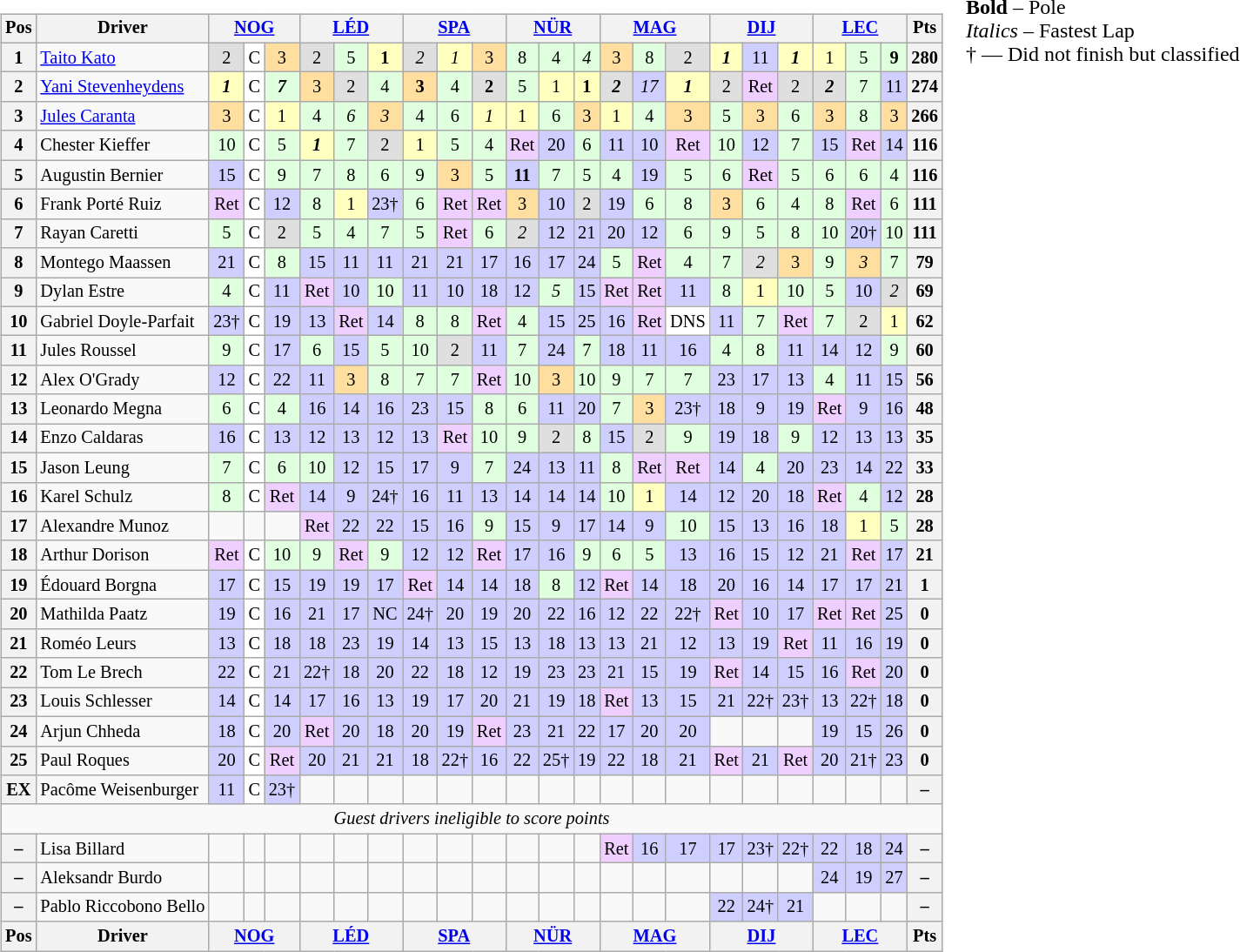<table>
<tr>
<td><br><table class="wikitable" style="font-size:85%; text-align:center">
<tr>
<th>Pos</th>
<th>Driver</th>
<th colspan=3><a href='#'>NOG</a><br></th>
<th colspan=3><a href='#'>LÉD</a><br></th>
<th colspan=3><a href='#'>SPA</a><br></th>
<th colspan=3><a href='#'>NÜR</a><br></th>
<th colspan=3><a href='#'>MAG</a><br></th>
<th colspan=3><a href='#'>DIJ</a><br></th>
<th colspan=3><a href='#'>LEC</a><br></th>
<th>Pts</th>
</tr>
<tr>
<th>1</th>
<td style="text-align:left"> <a href='#'>Taito Kato</a></td>
<td style="background:#dfdfdf">2</td>
<td style="background:#ffffff">C</td>
<td style="background:#ffdf9f">3</td>
<td style="background:#dfdfdf">2</td>
<td style="background:#dfffdf">5</td>
<td style="background:#ffffbf"><strong>1</strong></td>
<td style="background:#dfdfdf"><em>2</em></td>
<td style="background:#ffffbf"><em>1</em></td>
<td style="background:#ffdf9f">3</td>
<td style="background:#dfffdf">8</td>
<td style="background:#dfffdf">4</td>
<td style="background:#dfffdf"><em>4</em></td>
<td style="background:#ffdf9f">3</td>
<td style="background:#dfffdf">8</td>
<td style="background:#dfdfdf">2</td>
<td style="background:#ffffbf"><strong><em>1</em></strong></td>
<td style="background:#cfcfff">11</td>
<td style="background:#ffffbf"><strong><em>1</em></strong></td>
<td style="background:#ffffbf">1</td>
<td style="background:#dfffdf">5</td>
<td style="background:#dfffdf"><strong>9</strong></td>
<th>280</th>
</tr>
<tr>
<th>2</th>
<td style="text-align:left"> <a href='#'>Yani Stevenheydens</a></td>
<td style="background:#ffffbf"><strong><em>1</em></strong></td>
<td style="background:#ffffff">C</td>
<td style="background:#dfffdf"><strong><em>7</em></strong></td>
<td style="background:#ffdf9f">3</td>
<td style="background:#dfdfdf">2</td>
<td style="background:#dfffdf">4</td>
<td style="background:#ffdf9f"><strong>3</strong></td>
<td style="background:#dfffdf">4</td>
<td style="background:#dfdfdf"><strong>2</strong></td>
<td style="background:#dfffdf">5</td>
<td style="background:#ffffbf">1</td>
<td style="background:#ffffbf"><strong>1</strong></td>
<td style="background:#dfdfdf"><strong><em>2</em></strong></td>
<td style="background:#cfcfff"><em>17</em></td>
<td style="background:#ffffbf"><strong><em>1</em></strong></td>
<td style="background:#dfdfdf">2</td>
<td style="background:#efcfff">Ret</td>
<td style="background:#dfdfdf">2</td>
<td style="background:#dfdfdf"><strong><em>2</em></strong></td>
<td style="background:#dfffdf">7</td>
<td style="background:#cfcfff">11</td>
<th>274</th>
</tr>
<tr>
<th>3</th>
<td style="text-align:left"> <a href='#'>Jules Caranta</a></td>
<td style="background:#ffdf9f">3</td>
<td style="background:#ffffff">C</td>
<td style="background:#ffffbf">1</td>
<td style="background:#dfffdf">4</td>
<td style="background:#dfffdf"><em>6</em></td>
<td style="background:#ffdf9f"><em>3</em></td>
<td style="background:#dfffdf">4</td>
<td style="background:#dfffdf">6</td>
<td style="background:#ffffbf"><em>1</em></td>
<td style="background:#ffffbf">1</td>
<td style="background:#dfffdf">6</td>
<td style="background:#ffdf9f">3</td>
<td style="background:#ffffbf">1</td>
<td style="background:#dfffdf">4</td>
<td style="background:#ffdf9f">3</td>
<td style="background:#dfffdf">5</td>
<td style="background:#ffdf9f">3</td>
<td style="background:#dfffdf">6</td>
<td style="background:#ffdf9f">3</td>
<td style="background:#dfffdf">8</td>
<td style="background:#ffdf9f">3</td>
<th>266</th>
</tr>
<tr>
<th>4</th>
<td style="text-align:left"> Chester Kieffer</td>
<td style="background:#dfffdf">10</td>
<td style="background:#ffffff">C</td>
<td style="background:#dfffdf">5</td>
<td style="background:#ffffbf"><strong><em>1</em></strong></td>
<td style="background:#dfffdf">7</td>
<td style="background:#dfdfdf">2</td>
<td style="background:#ffffbf">1</td>
<td style="background:#dfffdf">5</td>
<td style="background:#dfffdf">4</td>
<td style="background:#efcfff">Ret</td>
<td style="background:#cfcfff">20</td>
<td style="background:#dfffdf">6</td>
<td style="background:#cfcfff">11</td>
<td style="background:#cfcfff">10</td>
<td style="background:#efcfff">Ret</td>
<td style="background:#dfffdf">10</td>
<td style="background:#cfcfff">12</td>
<td style="background:#dfffdf">7</td>
<td style="background:#cfcfff">15</td>
<td style="background:#efcfff">Ret</td>
<td style="background:#cfcfff">14</td>
<th>116</th>
</tr>
<tr>
<th>5</th>
<td style="text-align:left"> Augustin Bernier</td>
<td style="background:#cfcfff">15</td>
<td style="background:#ffffff">C</td>
<td style="background:#dfffdf">9</td>
<td style="background:#dfffdf">7</td>
<td style="background:#dfffdf">8</td>
<td style="background:#dfffdf">6</td>
<td style="background:#dfffdf">9</td>
<td style="background:#ffdf9f">3</td>
<td style="background:#dfffdf">5</td>
<td style="background:#cfcfff"><strong>11</strong></td>
<td style="background:#dfffdf">7</td>
<td style="background:#dfffdf">5</td>
<td style="background:#dfffdf">4</td>
<td style="background:#cfcfff">19</td>
<td style="background:#dfffdf">5</td>
<td style="background:#dfffdf">6</td>
<td style="background:#efcfff">Ret</td>
<td style="background:#dfffdf">5</td>
<td style="background:#dfffdf">6</td>
<td style="background:#dfffdf">6</td>
<td style="background:#dfffdf">4</td>
<th>116</th>
</tr>
<tr>
<th>6</th>
<td style="text-align:left"> Frank Porté Ruiz</td>
<td style="background:#efcfff">Ret</td>
<td style="background:#ffffff">C</td>
<td style="background:#cfcfff">12</td>
<td style="background:#dfffdf">8</td>
<td style="background:#ffffbf">1</td>
<td style="background:#cfcfff">23†</td>
<td style="background:#dfffdf">6</td>
<td style="background:#efcfff">Ret</td>
<td style="background:#efcfff">Ret</td>
<td style="background:#ffdf9f">3</td>
<td style="background:#cfcfff">10</td>
<td style="background:#dfdfdf">2</td>
<td style="background:#cfcfff">19</td>
<td style="background:#dfffdf">6</td>
<td style="background:#dfffdf">8</td>
<td style="background:#ffdf9f">3</td>
<td style="background:#dfffdf">6</td>
<td style="background:#dfffdf">4</td>
<td style="background:#dfffdf">8</td>
<td style="background:#efcfff">Ret</td>
<td style="background:#dfffdf">6</td>
<th>111</th>
</tr>
<tr>
<th>7</th>
<td style="text-align:left"> Rayan Caretti</td>
<td style="background:#dfffdf">5</td>
<td style="background:#ffffff">C</td>
<td style="background:#dfdfdf">2</td>
<td style="background:#dfffdf">5</td>
<td style="background:#dfffdf">4</td>
<td style="background:#dfffdf">7</td>
<td style="background:#dfffdf">5</td>
<td style="background:#efcfff">Ret</td>
<td style="background:#dfffdf">6</td>
<td style="background:#dfdfdf"><em>2</em></td>
<td style="background:#cfcfff">12</td>
<td style="background:#cfcfff">21</td>
<td style="background:#cfcfff">20</td>
<td style="background:#cfcfff">12</td>
<td style="background:#dfffdf">6</td>
<td style="background:#dfffdf">9</td>
<td style="background:#dfffdf">5</td>
<td style="background:#dfffdf">8</td>
<td style="background:#dfffdf">10</td>
<td style="background:#cfcfff">20†</td>
<td style="background:#dfffdf">10</td>
<th>111</th>
</tr>
<tr>
<th>8</th>
<td style="text-align:left"> Montego Maassen</td>
<td style="background:#cfcfff">21</td>
<td style="background:#ffffff">C</td>
<td style="background:#dfffdf">8</td>
<td style="background:#cfcfff">15</td>
<td style="background:#cfcfff">11</td>
<td style="background:#cfcfff">11</td>
<td style="background:#cfcfff">21</td>
<td style="background:#cfcfff">21</td>
<td style="background:#cfcfff">17</td>
<td style="background:#cfcfff">16</td>
<td style="background:#cfcfff">17</td>
<td style="background:#cfcfff">24</td>
<td style="background:#dfffdf">5</td>
<td style="background:#efcfff">Ret</td>
<td style="background:#dfffdf">4</td>
<td style="background:#dfffdf">7</td>
<td style="background:#dfdfdf"><em>2</em></td>
<td style="background:#ffdf9f">3</td>
<td style="background:#dfffdf">9</td>
<td style="background:#ffdf9f"><em>3</em></td>
<td style="background:#dfffdf">7</td>
<th>79</th>
</tr>
<tr>
<th>9</th>
<td style="text-align:left"> Dylan Estre</td>
<td style="background:#dfffdf">4</td>
<td style="background:#ffffff">C</td>
<td style="background:#cfcfff">11</td>
<td style="background:#efcfff">Ret</td>
<td style="background:#cfcfff">10</td>
<td style="background:#dfffdf">10</td>
<td style="background:#cfcfff">11</td>
<td style="background:#cfcfff">10</td>
<td style="background:#cfcfff">18</td>
<td style="background:#cfcfff">12</td>
<td style="background:#dfffdf"><em>5</em></td>
<td style="background:#cfcfff">15</td>
<td style="background:#efcfff">Ret</td>
<td style="background:#efcfff">Ret</td>
<td style="background:#cfcfff">11</td>
<td style="background:#dfffdf">8</td>
<td style="background:#ffffbf">1</td>
<td style="background:#dfffdf">10</td>
<td style="background:#dfffdf">5</td>
<td style="background:#cfcfff">10</td>
<td style="background:#dfdfdf"><em>2</em></td>
<th>69</th>
</tr>
<tr>
<th>10</th>
<td style="text-align:left"> Gabriel Doyle-Parfait</td>
<td style="background:#cfcfff">23†</td>
<td style="background:#ffffff">C</td>
<td style="background:#cfcfff">19</td>
<td style="background:#cfcfff">13</td>
<td style="background:#efcfff">Ret</td>
<td style="background:#cfcfff">14</td>
<td style="background:#dfffdf">8</td>
<td style="background:#dfffdf">8</td>
<td style="background:#efcfff">Ret</td>
<td style="background:#dfffdf">4</td>
<td style="background:#cfcfff">15</td>
<td style="background:#cfcfff">25</td>
<td style="background:#cfcfff">16</td>
<td style="background:#efcfff">Ret</td>
<td style="background:#ffffff">DNS</td>
<td style="background:#cfcfff">11</td>
<td style="background:#dfffdf">7</td>
<td style="background:#efcfff">Ret</td>
<td style="background:#dfffdf">7</td>
<td style="background:#dfdfdf">2</td>
<td style="background:#ffffbf">1</td>
<th>62</th>
</tr>
<tr>
<th>11</th>
<td style="text-align:left"> Jules Roussel</td>
<td style="background:#dfffdf">9</td>
<td style="background:#ffffff">C</td>
<td style="background:#cfcfff">17</td>
<td style="background:#dfffdf">6</td>
<td style="background:#cfcfff">15</td>
<td style="background:#dfffdf">5</td>
<td style="background:#dfffdf">10</td>
<td style="background:#dfdfdf">2</td>
<td style="background:#cfcfff">11</td>
<td style="background:#dfffdf">7</td>
<td style="background:#cfcfff">24</td>
<td style="background:#dfffdf">7</td>
<td style="background:#cfcfff">18</td>
<td style="background:#cfcfff">11</td>
<td style="background:#cfcfff">16</td>
<td style="background:#dfffdf">4</td>
<td style="background:#dfffdf">8</td>
<td style="background:#cfcfff">11</td>
<td style="background:#cfcfff">14</td>
<td style="background:#cfcfff">12</td>
<td style="background:#dfffdf">9</td>
<th>60</th>
</tr>
<tr>
<th>12</th>
<td style="text-align:left"> Alex O'Grady</td>
<td style="background:#cfcfff">12</td>
<td style="background:#ffffff">C</td>
<td style="background:#cfcfff">22</td>
<td style="background:#cfcfff">11</td>
<td style="background:#ffdf9f">3</td>
<td style="background:#dfffdf">8</td>
<td style="background:#dfffdf">7</td>
<td style="background:#dfffdf">7</td>
<td style="background:#efcfff">Ret</td>
<td style="background:#dfffdf">10</td>
<td style="background:#ffdf9f">3</td>
<td style="background:#dfffdf">10</td>
<td style="background:#dfffdf">9</td>
<td style="background:#dfffdf">7</td>
<td style="background:#dfffdf">7</td>
<td style="background:#cfcfff">23</td>
<td style="background:#cfcfff">17</td>
<td style="background:#cfcfff">13</td>
<td style="background:#dfffdf">4</td>
<td style="background:#cfcfff">11</td>
<td style="background:#cfcfff">15</td>
<th>56</th>
</tr>
<tr>
<th>13</th>
<td style="text-align:left"> Leonardo Megna</td>
<td style="background:#dfffdf">6</td>
<td style="background:#ffffff">C</td>
<td style="background:#dfffdf">4</td>
<td style="background:#cfcfff">16</td>
<td style="background:#cfcfff">14</td>
<td style="background:#cfcfff">16</td>
<td style="background:#cfcfff">23</td>
<td style="background:#cfcfff">15</td>
<td style="background:#dfffdf">8</td>
<td style="background:#dfffdf">6</td>
<td style="background:#cfcfff">11</td>
<td style="background:#cfcfff">20</td>
<td style="background:#dfffdf">7</td>
<td style="background:#ffdf9f">3</td>
<td style="background:#cfcfff">23†</td>
<td style="background:#cfcfff">18</td>
<td style="background:#cfcfff">9</td>
<td style="background:#cfcfff">19</td>
<td style="background:#efcfff">Ret</td>
<td style="background:#cfcfff">9</td>
<td style="background:#cfcfff">16</td>
<th>48</th>
</tr>
<tr>
<th>14</th>
<td style="text-align:left"> Enzo Caldaras</td>
<td style="background:#cfcfff">16</td>
<td style="background:#ffffff">C</td>
<td style="background:#cfcfff">13</td>
<td style="background:#cfcfff">12</td>
<td style="background:#cfcfff">13</td>
<td style="background:#cfcfff">12</td>
<td style="background:#cfcfff">13</td>
<td style="background:#efcfff">Ret</td>
<td style="background:#dfffdf">10</td>
<td style="background:#dfffdf">9</td>
<td style="background:#dfdfdf">2</td>
<td style="background:#dfffdf">8</td>
<td style="background:#cfcfff">15</td>
<td style="background:#dfdfdf">2</td>
<td style="background:#dfffdf">9</td>
<td style="background:#cfcfff">19</td>
<td style="background:#cfcfff">18</td>
<td style="background:#dfffdf">9</td>
<td style="background:#cfcfff">12</td>
<td style="background:#cfcfff">13</td>
<td style="background:#cfcfff">13</td>
<th>35</th>
</tr>
<tr>
<th>15</th>
<td style="text-align:left"> Jason Leung</td>
<td style="background:#dfffdf">7</td>
<td style="background:#ffffff">C</td>
<td style="background:#dfffdf">6</td>
<td style="background:#dfffdf">10</td>
<td style="background:#cfcfff">12</td>
<td style="background:#cfcfff">15</td>
<td style="background:#cfcfff">17</td>
<td style="background:#cfcfff">9</td>
<td style="background:#dfffdf">7</td>
<td style="background:#cfcfff">24</td>
<td style="background:#cfcfff">13</td>
<td style="background:#cfcfff">11</td>
<td style="background:#dfffdf">8</td>
<td style="background:#efcfff">Ret</td>
<td style="background:#efcfff">Ret</td>
<td style="background:#cfcfff">14</td>
<td style="background:#dfffdf">4</td>
<td style="background:#cfcfff">20</td>
<td style="background:#cfcfff">23</td>
<td style="background:#cfcfff">14</td>
<td style="background:#cfcfff">22</td>
<th>33</th>
</tr>
<tr>
<th>16</th>
<td style="text-align:left"> Karel Schulz</td>
<td style="background:#dfffdf">8</td>
<td style="background:#ffffff">C</td>
<td style="background:#efcfff">Ret</td>
<td style="background:#cfcfff">14</td>
<td style="background:#cfcfff">9</td>
<td style="background:#cfcfff">24†</td>
<td style="background:#cfcfff">16</td>
<td style="background:#cfcfff">11</td>
<td style="background:#cfcfff">13</td>
<td style="background:#cfcfff">14</td>
<td style="background:#cfcfff">14</td>
<td style="background:#cfcfff">14</td>
<td style="background:#dfffdf">10</td>
<td style="background:#ffffbf">1</td>
<td style="background:#cfcfff">14</td>
<td style="background:#cfcfff">12</td>
<td style="background:#cfcfff">20</td>
<td style="background:#cfcfff">18</td>
<td style="background:#efcfff">Ret</td>
<td style="background:#dfffdf">4</td>
<td style="background:#cfcfff">12</td>
<th>28</th>
</tr>
<tr>
<th>17</th>
<td style="text-align:left"> Alexandre Munoz</td>
<td></td>
<td></td>
<td></td>
<td style="background:#efcfff">Ret</td>
<td style="background:#cfcfff">22</td>
<td style="background:#cfcfff">22</td>
<td style="background:#cfcfff">15</td>
<td style="background:#cfcfff">16</td>
<td style="background:#dfffdf">9</td>
<td style="background:#cfcfff">15</td>
<td style="background:#cfcfff">9</td>
<td style="background:#cfcfff">17</td>
<td style="background:#cfcfff">14</td>
<td style="background:#cfcfff">9</td>
<td style="background:#dfffdf">10</td>
<td style="background:#cfcfff">15</td>
<td style="background:#cfcfff">13</td>
<td style="background:#cfcfff">16</td>
<td style="background:#cfcfff">18</td>
<td style="background:#ffffbf">1</td>
<td style="background:#dfffdf">5</td>
<th>28</th>
</tr>
<tr>
<th>18</th>
<td style="text-align:left"> Arthur Dorison</td>
<td style="background:#efcfff">Ret</td>
<td style="background:#ffffff">C</td>
<td style="background:#dfffdf">10</td>
<td style="background:#dfffdf">9</td>
<td style="background:#efcfff">Ret</td>
<td style="background:#dfffdf">9</td>
<td style="background:#cfcfff">12</td>
<td style="background:#cfcfff">12</td>
<td style="background:#efcfff">Ret</td>
<td style="background:#cfcfff">17</td>
<td style="background:#cfcfff">16</td>
<td style="background:#dfffdf">9</td>
<td style="background:#dfffdf">6</td>
<td style="background:#dfffdf">5</td>
<td style="background:#cfcfff">13</td>
<td style="background:#cfcfff">16</td>
<td style="background:#cfcfff">15</td>
<td style="background:#cfcfff">12</td>
<td style="background:#cfcfff">21</td>
<td style="background:#efcfff">Ret</td>
<td style="background:#cfcfff">17</td>
<th>21</th>
</tr>
<tr>
<th>19</th>
<td style="text-align:left"> Édouard Borgna</td>
<td style="background:#cfcfff">17</td>
<td style="background:#ffffff">C</td>
<td style="background:#cfcfff">15</td>
<td style="background:#cfcfff">19</td>
<td style="background:#cfcfff">19</td>
<td style="background:#cfcfff">17</td>
<td style="background:#efcfff">Ret</td>
<td style="background:#cfcfff">14</td>
<td style="background:#cfcfff">14</td>
<td style="background:#cfcfff">18</td>
<td style="background:#dfffdf">8</td>
<td style="background:#cfcfff">12</td>
<td style="background:#efcfff">Ret</td>
<td style="background:#cfcfff">14</td>
<td style="background:#cfcfff">18</td>
<td style="background:#cfcfff">20</td>
<td style="background:#cfcfff">16</td>
<td style="background:#cfcfff">14</td>
<td style="background:#cfcfff">17</td>
<td style="background:#cfcfff">17</td>
<td style="background:#cfcfff">21</td>
<th>1</th>
</tr>
<tr>
<th>20</th>
<td style="text-align:left"> Mathilda Paatz</td>
<td style="background:#cfcfff">19</td>
<td style="background:#ffffff">C</td>
<td style="background:#cfcfff">16</td>
<td style="background:#cfcfff">21</td>
<td style="background:#cfcfff">17</td>
<td style="background:#cfcfff">NC</td>
<td style="background:#cfcfff">24†</td>
<td style="background:#cfcfff">20</td>
<td style="background:#cfcfff">19</td>
<td style="background:#cfcfff">20</td>
<td style="background:#cfcfff">22</td>
<td style="background:#cfcfff">16</td>
<td style="background:#cfcfff">12</td>
<td style="background:#cfcfff">22</td>
<td style="background:#cfcfff">22†</td>
<td style="background:#efcfff">Ret</td>
<td style="background:#cfcfff">10</td>
<td style="background:#cfcfff">17</td>
<td style="background:#efcfff">Ret</td>
<td style="background:#efcfff">Ret</td>
<td style="background:#cfcfff">25</td>
<th>0</th>
</tr>
<tr>
<th>21</th>
<td style="text-align:left"> Roméo Leurs</td>
<td style="background:#cfcfff">13</td>
<td style="background:#ffffff">C</td>
<td style="background:#cfcfff">18</td>
<td style="background:#cfcfff">18</td>
<td style="background:#cfcfff">23</td>
<td style="background:#cfcfff">19</td>
<td style="background:#cfcfff">14</td>
<td style="background:#cfcfff">13</td>
<td style="background:#cfcfff">15</td>
<td style="background:#cfcfff">13</td>
<td style="background:#cfcfff">18</td>
<td style="background:#cfcfff">13</td>
<td style="background:#cfcfff">13</td>
<td style="background:#cfcfff">21</td>
<td style="background:#cfcfff">12</td>
<td style="background:#cfcfff">13</td>
<td style="background:#cfcfff">19</td>
<td style="background:#efcfff">Ret</td>
<td style="background:#cfcfff">11</td>
<td style="background:#cfcfff">16</td>
<td style="background:#cfcfff">19</td>
<th>0</th>
</tr>
<tr>
<th>22</th>
<td style="text-align:left"> Tom Le Brech</td>
<td style="background:#cfcfff">22</td>
<td style="background:#ffffff">C</td>
<td style="background:#cfcfff">21</td>
<td style="background:#cfcfff">22†</td>
<td style="background:#cfcfff">18</td>
<td style="background:#cfcfff">20</td>
<td style="background:#cfcfff">22</td>
<td style="background:#cfcfff">18</td>
<td style="background:#cfcfff">12</td>
<td style="background:#cfcfff">19</td>
<td style="background:#cfcfff">23</td>
<td style="background:#cfcfff">23</td>
<td style="background:#cfcfff">21</td>
<td style="background:#cfcfff">15</td>
<td style="background:#cfcfff">19</td>
<td style="background:#efcfff">Ret</td>
<td style="background:#cfcfff">14</td>
<td style="background:#cfcfff">15</td>
<td style="background:#cfcfff">16</td>
<td style="background:#efcfff">Ret</td>
<td style="background:#cfcfff">20</td>
<th>0</th>
</tr>
<tr>
<th>23</th>
<td style="text-align:left"> Louis Schlesser</td>
<td style="background:#cfcfff">14</td>
<td style="background:#ffffff">C</td>
<td style="background:#cfcfff">14</td>
<td style="background:#cfcfff">17</td>
<td style="background:#cfcfff">16</td>
<td style="background:#cfcfff">13</td>
<td style="background:#cfcfff">19</td>
<td style="background:#cfcfff">17</td>
<td style="background:#cfcfff">20</td>
<td style="background:#cfcfff">21</td>
<td style="background:#cfcfff">19</td>
<td style="background:#cfcfff">18</td>
<td style="background:#efcfff">Ret</td>
<td style="background:#cfcfff">13</td>
<td style="background:#cfcfff">15</td>
<td style="background:#cfcfff">21</td>
<td style="background:#cfcfff">22†</td>
<td style="background:#cfcfff">23†</td>
<td style="background:#cfcfff">13</td>
<td style="background:#cfcfff">22†</td>
<td style="background:#cfcfff">18</td>
<th>0</th>
</tr>
<tr>
<th>24</th>
<td style="text-align:left"> Arjun Chheda</td>
<td style="background:#cfcfff">18</td>
<td style="background:#ffffff">C</td>
<td style="background:#cfcfff">20</td>
<td style="background:#efcfff">Ret</td>
<td style="background:#cfcfff">20</td>
<td style="background:#cfcfff">18</td>
<td style="background:#cfcfff">20</td>
<td style="background:#cfcfff">19</td>
<td style="background:#efcfff">Ret</td>
<td style="background:#cfcfff">23</td>
<td style="background:#cfcfff">21</td>
<td style="background:#cfcfff">22</td>
<td style="background:#cfcfff">17</td>
<td style="background:#cfcfff">20</td>
<td style="background:#cfcfff">20</td>
<td></td>
<td></td>
<td></td>
<td style="background:#cfcfff">19</td>
<td style="background:#cfcfff">15</td>
<td style="background:#cfcfff">26</td>
<th>0</th>
</tr>
<tr>
<th>25</th>
<td style="text-align:left"> Paul Roques</td>
<td style="background:#cfcfff">20</td>
<td style="background:#ffffff">C</td>
<td style="background:#efcfff">Ret</td>
<td style="background:#cfcfff">20</td>
<td style="background:#cfcfff">21</td>
<td style="background:#cfcfff">21</td>
<td style="background:#cfcfff">18</td>
<td style="background:#cfcfff">22†</td>
<td style="background:#cfcfff">16</td>
<td style="background:#cfcfff">22</td>
<td style="background:#cfcfff">25†</td>
<td style="background:#cfcfff">19</td>
<td style="background:#cfcfff">22</td>
<td style="background:#cfcfff">18</td>
<td style="background:#cfcfff">21</td>
<td style="background:#efcfff">Ret</td>
<td style="background:#cfcfff">21</td>
<td style="background:#efcfff">Ret</td>
<td style="background:#cfcfff">20</td>
<td style="background:#cfcfff">21†</td>
<td style="background:#cfcfff">23</td>
<th>0</th>
</tr>
<tr>
<th>EX</th>
<td style="text-align:left" nowrap=""> Pacôme Weisenburger</td>
<td style="background:#cfcfff">11</td>
<td style="background:#ffffff">C</td>
<td style="background:#cfcfff">23†</td>
<td></td>
<td></td>
<td></td>
<td></td>
<td></td>
<td></td>
<td></td>
<td></td>
<td></td>
<td></td>
<td></td>
<td></td>
<td></td>
<td></td>
<td></td>
<td></td>
<td></td>
<td></td>
<th>–</th>
</tr>
<tr>
<td colspan=24><em>Guest drivers ineligible to score points</em></td>
</tr>
<tr>
<th>–</th>
<td style="text-align:left"> Lisa Billard</td>
<td></td>
<td></td>
<td></td>
<td></td>
<td></td>
<td></td>
<td></td>
<td></td>
<td></td>
<td></td>
<td></td>
<td></td>
<td style="background:#efcfff">Ret</td>
<td style="background:#cfcfff">16</td>
<td style="background:#cfcfff">17</td>
<td style="background:#cfcfff">17</td>
<td style="background:#cfcfff">23†</td>
<td style="background:#cfcfff">22†</td>
<td style="background:#cfcfff">22</td>
<td style="background:#cfcfff">18</td>
<td style="background:#cfcfff">24</td>
<th>–</th>
</tr>
<tr>
<th>–</th>
<td style="text-align:left"> Aleksandr Burdo</td>
<td></td>
<td></td>
<td></td>
<td></td>
<td></td>
<td></td>
<td></td>
<td></td>
<td></td>
<td></td>
<td></td>
<td></td>
<td></td>
<td></td>
<td></td>
<td></td>
<td></td>
<td></td>
<td style="background:#cfcfff">24</td>
<td style="background:#cfcfff">19</td>
<td style="background:#cfcfff">27</td>
<th>–</th>
</tr>
<tr>
<th>–</th>
<td style="text-align:left"> Pablo Riccobono Bello</td>
<td></td>
<td></td>
<td></td>
<td></td>
<td></td>
<td></td>
<td></td>
<td></td>
<td></td>
<td></td>
<td></td>
<td></td>
<td></td>
<td></td>
<td></td>
<td style="background:#cfcfff">22</td>
<td style="background:#cfcfff">24†</td>
<td style="background:#cfcfff">21</td>
<td></td>
<td></td>
<td></td>
<th>–</th>
</tr>
<tr>
<th>Pos</th>
<th>Driver</th>
<th colspan=3><a href='#'>NOG</a><br></th>
<th colspan=3><a href='#'>LÉD</a><br></th>
<th colspan=3><a href='#'>SPA</a><br></th>
<th colspan=3><a href='#'>NÜR</a><br></th>
<th colspan=3><a href='#'>MAG</a><br></th>
<th colspan=3><a href='#'>DIJ</a><br></th>
<th colspan=3><a href='#'>LEC</a><br></th>
<th>Pts</th>
</tr>
</table>
</td>
<td style="vertical-align:top"><br>
<span><strong>Bold</strong> – Pole<br><em>Italics</em> – Fastest Lap<br>† — Did not finish but classified</span></td>
</tr>
</table>
